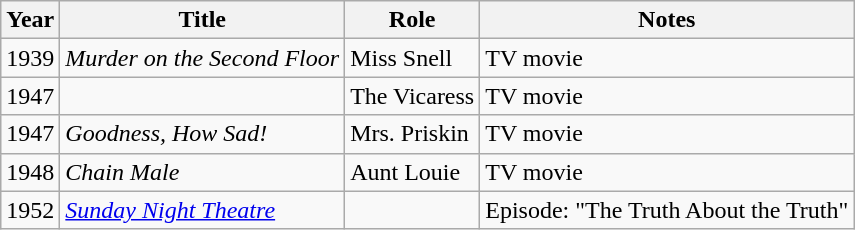<table class="wikitable sortable">
<tr>
<th>Year</th>
<th>Title</th>
<th>Role</th>
<th class="unsortable">Notes</th>
</tr>
<tr>
<td>1939</td>
<td><em>Murder on the Second Floor</em></td>
<td>Miss Snell</td>
<td>TV movie</td>
</tr>
<tr>
<td>1947</td>
<td><em></em></td>
<td>The Vicaress</td>
<td>TV movie</td>
</tr>
<tr>
<td>1947</td>
<td><em>Goodness, How Sad!</em></td>
<td>Mrs. Priskin</td>
<td>TV movie</td>
</tr>
<tr>
<td>1948</td>
<td><em>Chain Male</em></td>
<td>Aunt Louie</td>
<td>TV movie</td>
</tr>
<tr>
<td>1952</td>
<td><em><a href='#'>Sunday Night Theatre</a></em></td>
<td></td>
<td>Episode: "The Truth About the Truth"</td>
</tr>
</table>
